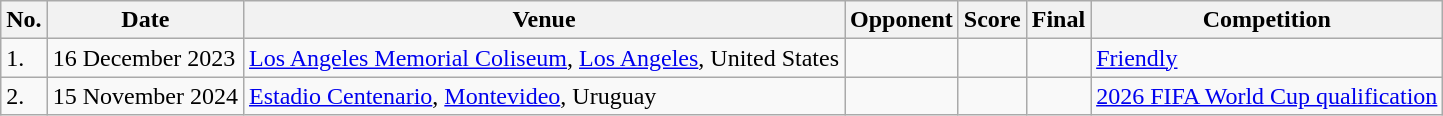<table class="wikitable collapsible">
<tr>
<th>No.</th>
<th>Date</th>
<th>Venue</th>
<th>Opponent</th>
<th>Score</th>
<th>Final</th>
<th>Competition</th>
</tr>
<tr>
<td>1.</td>
<td>16 December 2023</td>
<td><a href='#'>Los Angeles Memorial Coliseum</a>, <a href='#'>Los Angeles</a>, United States</td>
<td></td>
<td></td>
<td></td>
<td><a href='#'>Friendly</a></td>
</tr>
<tr>
<td>2.</td>
<td>15 November 2024</td>
<td><a href='#'>Estadio Centenario</a>, <a href='#'>Montevideo</a>, Uruguay</td>
<td></td>
<td></td>
<td></td>
<td><a href='#'>2026 FIFA World Cup qualification</a></td>
</tr>
</table>
